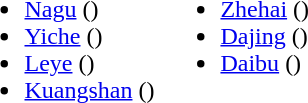<table>
<tr>
<td valign="top"><br><ul><li><a href='#'>Nagu</a> ()</li><li><a href='#'>Yiche</a> ()</li><li><a href='#'>Leye</a> ()</li><li><a href='#'>Kuangshan</a> ()</li></ul></td>
<td valign="top"><br><ul><li><a href='#'>Zhehai</a> ()</li><li><a href='#'>Dajing</a> ()</li><li><a href='#'>Daibu</a> ()</li></ul></td>
</tr>
</table>
